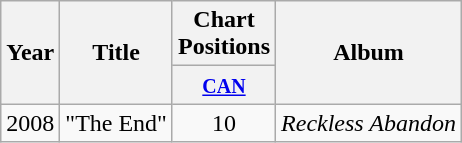<table class="wikitable">
<tr>
<th rowspan="2">Year</th>
<th rowspan="2">Title</th>
<th colspan="1">Chart Positions</th>
<th rowspan="2">Album</th>
</tr>
<tr>
<th width="40"><small><a href='#'>CAN</a></small></th>
</tr>
<tr>
<td rowspan="1">2008</td>
<td>"The End"</td>
<td align="center">10</td>
<td align="left" rowspan="1"><em>Reckless Abandon</em></td>
</tr>
</table>
